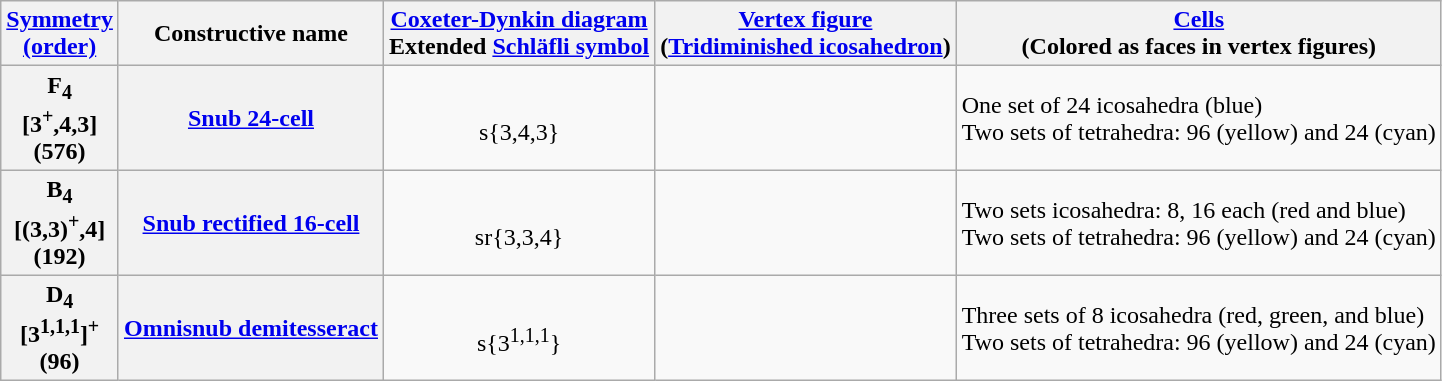<table class=wikitable>
<tr>
<th><a href='#'>Symmetry</a><br><a href='#'>(order)</a></th>
<th>Constructive name</th>
<th><a href='#'>Coxeter-Dynkin diagram</a><br>Extended <a href='#'>Schläfli symbol</a></th>
<th><a href='#'>Vertex figure</a><br>(<a href='#'>Tridiminished icosahedron</a>)</th>
<th><a href='#'>Cells</a><br>(Colored as faces in vertex figures)</th>
</tr>
<tr>
<th>F<sub>4</sub><br>[3<sup>+</sup>,4,3]<br>(576)</th>
<th><a href='#'>Snub 24-cell</a></th>
<td align=center><br>s{3,4,3}</td>
<td></td>
<td>One set of 24 icosahedra (blue)<br>Two sets of tetrahedra: 96 (yellow) and 24 (cyan)</td>
</tr>
<tr>
<th>B<sub>4</sub><br>[(3,3)<sup>+</sup>,4]<br>(192)</th>
<th><a href='#'>Snub rectified 16-cell</a></th>
<td align=center><br>sr{3,3,4}</td>
<td></td>
<td>Two sets icosahedra: 8, 16 each (red and blue)<br>Two sets of tetrahedra: 96 (yellow) and 24 (cyan)</td>
</tr>
<tr>
<th>D<sub>4</sub><br>[3<sup>1,1,1</sup>]<sup>+</sup><br>(96)</th>
<th><a href='#'>Omnisnub demitesseract</a></th>
<td align=center><br>s{3<sup>1,1,1</sup>}</td>
<td></td>
<td>Three sets of 8 icosahedra (red, green, and blue)<br>Two sets of tetrahedra: 96 (yellow) and 24 (cyan)</td>
</tr>
</table>
